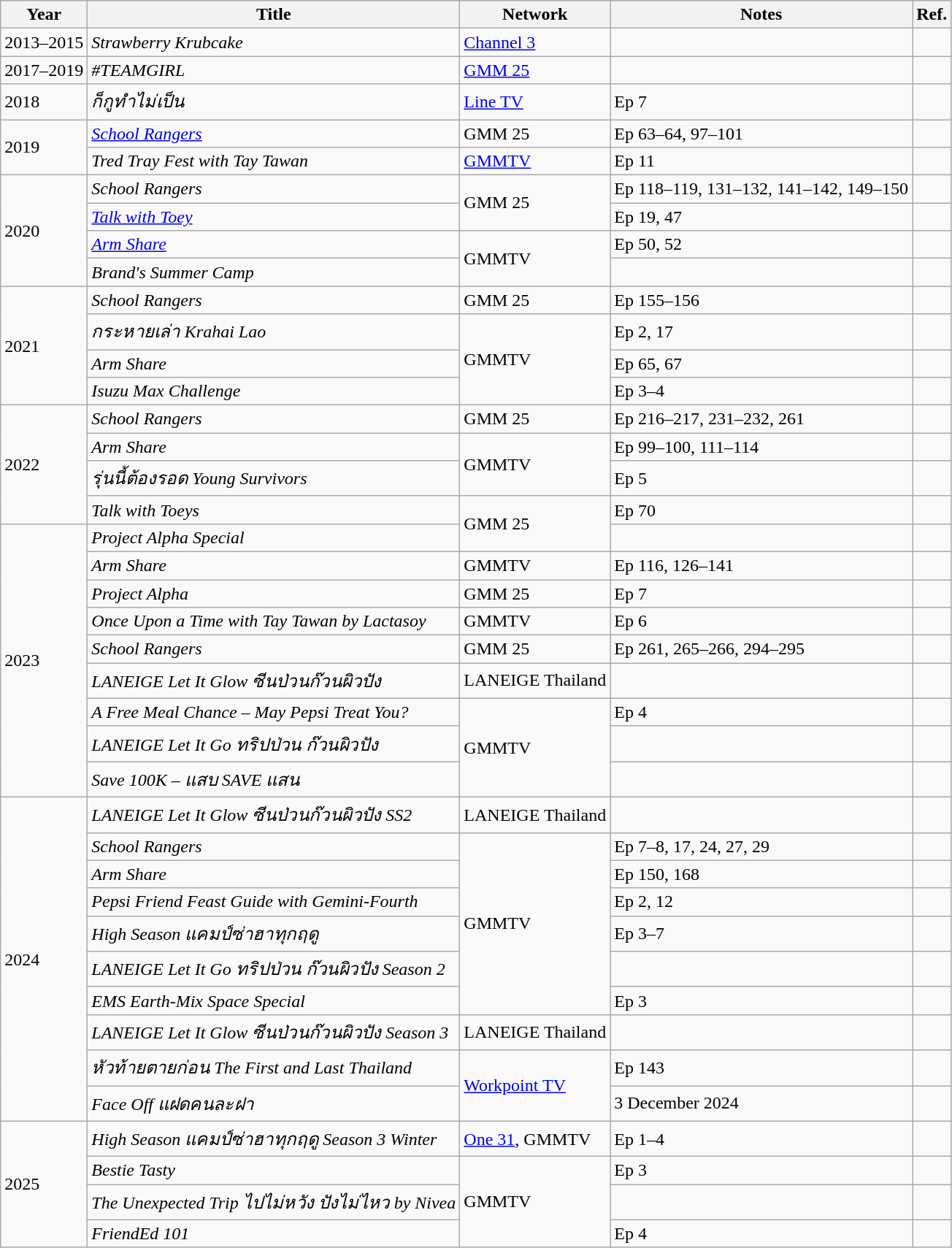<table class="wikitable sortable">
<tr>
<th scope="col">Year</th>
<th scope="col">Title</th>
<th scope="col">Network</th>
<th scope="col" class="unsortable">Notes</th>
<th scope="col" class="unsortable">Ref.</th>
</tr>
<tr>
<td>2013–2015</td>
<td><em>Strawberry Krubcake</em></td>
<td><a href='#'>Channel 3</a></td>
<td></td>
<td></td>
</tr>
<tr>
<td>2017–2019</td>
<td><em>#TEAMGIRL</em></td>
<td><a href='#'>GMM 25</a></td>
<td></td>
<td></td>
</tr>
<tr>
<td>2018</td>
<td><em>ก็กูทําไม่เป็น</em></td>
<td><a href='#'>Line TV</a></td>
<td>Ep 7</td>
<td></td>
</tr>
<tr>
<td rowspan="2">2019</td>
<td><em><a href='#'>School Rangers</a></em></td>
<td>GMM 25</td>
<td>Ep 63–64, 97–101</td>
<td></td>
</tr>
<tr>
<td><em>Tred Tray Fest with Tay Tawan</em></td>
<td><a href='#'>GMMTV</a></td>
<td>Ep 11</td>
<td></td>
</tr>
<tr>
<td rowspan="4">2020</td>
<td><em>School Rangers</em></td>
<td rowspan="2">GMM 25</td>
<td>Ep 118–119, 131–132, 141–142, 149–150</td>
<td></td>
</tr>
<tr>
<td><em><a href='#'>Talk with Toey</a></em></td>
<td>Ep 19, 47</td>
<td></td>
</tr>
<tr>
<td><em><a href='#'>Arm Share</a></em></td>
<td rowspan="2">GMMTV</td>
<td>Ep 50, 52</td>
<td></td>
</tr>
<tr>
<td><em>Brand's Summer Camp</em></td>
<td></td>
<td></td>
</tr>
<tr>
<td rowspan="4">2021</td>
<td><em>School Rangers</em></td>
<td>GMM 25</td>
<td>Ep 155–156</td>
<td></td>
</tr>
<tr>
<td><em>กระหายเล่า Krahai Lao</em></td>
<td rowspan="3">GMMTV</td>
<td>Ep 2, 17</td>
<td></td>
</tr>
<tr>
<td><em>Arm Share</em></td>
<td>Ep 65, 67</td>
<td></td>
</tr>
<tr>
<td><em>Isuzu Max Challenge</em></td>
<td>Ep 3–4</td>
<td></td>
</tr>
<tr>
<td rowspan="4">2022</td>
<td><em>School Rangers</em></td>
<td>GMM 25</td>
<td>Ep 216–217, 231–232, 261</td>
<td></td>
</tr>
<tr>
<td><em>Arm Share</em></td>
<td rowspan="2">GMMTV</td>
<td>Ep 99–100, 111–114</td>
<td></td>
</tr>
<tr>
<td><em>รุ่นนี้ต้องรอด Young Survivors</em></td>
<td>Ep 5</td>
<td></td>
</tr>
<tr>
<td><em>Talk with Toeys</em></td>
<td rowspan="2">GMM 25</td>
<td>Ep 70</td>
<td></td>
</tr>
<tr>
<td rowspan="9">2023</td>
<td><em>Project Alpha Special</em></td>
<td></td>
<td></td>
</tr>
<tr>
<td><em>Arm Share</em></td>
<td>GMMTV</td>
<td>Ep 116, 126–141</td>
<td></td>
</tr>
<tr>
<td><em>Project Alpha</em></td>
<td>GMM 25</td>
<td>Ep 7</td>
<td></td>
</tr>
<tr>
<td><em>Once Upon a Time with Tay Tawan by Lactasoy</em></td>
<td>GMMTV</td>
<td>Ep 6</td>
<td></td>
</tr>
<tr>
<td><em>School Rangers</em></td>
<td>GMM 25</td>
<td>Ep 261, 265–266, 294–295</td>
<td></td>
</tr>
<tr>
<td><em>LANEIGE Let It Glow ซีนป่วนก๊วนผิวปัง</em></td>
<td>LANEIGE Thailand</td>
<td></td>
<td></td>
</tr>
<tr>
<td><em>A Free Meal Chance – May Pepsi Treat You?</em></td>
<td rowspan="3">GMMTV</td>
<td>Ep 4</td>
<td></td>
</tr>
<tr>
<td><em>LANEIGE Let It Go ทริปป่วน ก๊วนผิวปัง</em></td>
<td></td>
<td></td>
</tr>
<tr>
<td><em>Save 100K – แสบ SAVE แสน</em></td>
<td></td>
<td></td>
</tr>
<tr>
<td rowspan="10">2024</td>
<td><em>LANEIGE Let It Glow ซีนป่วนก๊วนผิวปัง SS2</em></td>
<td>LANEIGE Thailand</td>
<td></td>
<td></td>
</tr>
<tr>
<td><em>School Rangers</em></td>
<td rowspan="6">GMMTV</td>
<td>Ep 7–8, 17, 24, 27, 29</td>
<td></td>
</tr>
<tr>
<td><em>Arm Share</em></td>
<td>Ep 150, 168</td>
<td></td>
</tr>
<tr>
<td><em>Pepsi Friend Feast Guide with Gemini-Fourth</em></td>
<td>Ep 2, 12</td>
<td></td>
</tr>
<tr>
<td><em>High Season แคมป์ซ่าฮาทุกฤดู</em></td>
<td>Ep 3–7</td>
<td></td>
</tr>
<tr>
<td><em>LANEIGE Let It Go ทริปป่วน ก๊วนผิวปัง Season 2</em></td>
<td></td>
<td></td>
</tr>
<tr>
<td><em>EMS Earth-Mix Space Special</em></td>
<td>Ep 3</td>
<td></td>
</tr>
<tr>
<td><em>LANEIGE Let It Glow ซีนป่วนก๊วนผิวปัง Season 3</em></td>
<td>LANEIGE Thailand</td>
<td></td>
<td></td>
</tr>
<tr>
<td><em>หัวท้ายตายก่อน The First and Last Thailand</em></td>
<td rowspan="2"><a href='#'>Workpoint TV</a></td>
<td>Ep 143</td>
<td></td>
</tr>
<tr>
<td><em>Face Off แฝดคนละฝา</em></td>
<td>3 December 2024</td>
<td></td>
</tr>
<tr>
<td rowspan="4">2025</td>
<td><em>High Season แคมป์ซ่าฮาทุกฤดู Season 3 Winter</em></td>
<td><a href='#'>One 31</a>, GMMTV</td>
<td>Ep 1–4</td>
<td></td>
</tr>
<tr>
<td><em>Bestie Tasty</em></td>
<td rowspan="3">GMMTV</td>
<td>Ep 3</td>
<td></td>
</tr>
<tr>
<td><em>The Unexpected Trip ไปไม่หวัง ปังไม่ไหว by Nivea</em></td>
<td></td>
<td></td>
</tr>
<tr>
<td><em>FriendEd 101</em></td>
<td>Ep 4</td>
<td></td>
</tr>
</table>
